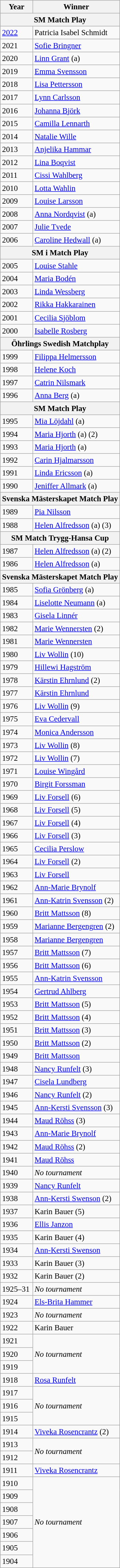<table class="wikitable" style="font-size:95%">
<tr>
<th>Year</th>
<th>Winner</th>
</tr>
<tr>
<th colspan="2">SM Match Play</th>
</tr>
<tr>
<td><a href='#'>2022</a></td>
<td> Patricia Isabel Schmidt</td>
</tr>
<tr>
<td>2021</td>
<td> <a href='#'>Sofie Bringner</a></td>
</tr>
<tr>
<td>2020</td>
<td> <a href='#'>Linn Grant</a> (a)</td>
</tr>
<tr>
<td>2019</td>
<td> <a href='#'>Emma Svensson</a></td>
</tr>
<tr>
<td>2018</td>
<td> <a href='#'>Lisa Pettersson</a></td>
</tr>
<tr>
<td>2017</td>
<td> <a href='#'>Lynn Carlsson</a></td>
</tr>
<tr>
<td>2016</td>
<td> <a href='#'>Johanna Björk</a></td>
</tr>
<tr>
<td>2015</td>
<td> <a href='#'>Camilla Lennarth</a></td>
</tr>
<tr>
<td>2014</td>
<td> <a href='#'>Natalie Wille</a></td>
</tr>
<tr>
<td>2013</td>
<td> <a href='#'>Anjelika Hammar</a></td>
</tr>
<tr>
<td>2012</td>
<td> <a href='#'>Lina Boqvist</a></td>
</tr>
<tr>
<td>2011</td>
<td> <a href='#'>Cissi Wahlberg</a></td>
</tr>
<tr>
<td>2010</td>
<td> <a href='#'>Lotta Wahlin</a></td>
</tr>
<tr>
<td>2009</td>
<td> <a href='#'>Louise Larsson</a></td>
</tr>
<tr>
<td>2008</td>
<td> <a href='#'>Anna Nordqvist</a> (a)</td>
</tr>
<tr>
<td>2007</td>
<td> <a href='#'>Julie Tvede</a></td>
</tr>
<tr>
<td>2006</td>
<td> <a href='#'>Caroline Hedwall</a> (a)</td>
</tr>
<tr>
<th colspan="2">SM i Match Play</th>
</tr>
<tr>
<td>2005</td>
<td> <a href='#'>Louise Stahle</a></td>
</tr>
<tr>
<td>2004</td>
<td> <a href='#'>Maria Bodén</a></td>
</tr>
<tr>
<td>2003</td>
<td> <a href='#'>Linda Wessberg</a></td>
</tr>
<tr>
<td>2002</td>
<td> <a href='#'>Rikka Hakkarainen</a></td>
</tr>
<tr>
<td>2001</td>
<td> <a href='#'>Cecilia Sjöblom</a></td>
</tr>
<tr>
<td>2000</td>
<td> <a href='#'>Isabelle Rosberg</a></td>
</tr>
<tr>
<th colspan="2">Öhrlings Swedish Matchplay</th>
</tr>
<tr>
<td>1999</td>
<td> <a href='#'>Filippa Helmersson</a></td>
</tr>
<tr>
<td>1998</td>
<td> <a href='#'>Helene Koch</a></td>
</tr>
<tr>
<td>1997</td>
<td> <a href='#'>Catrin Nilsmark</a></td>
</tr>
<tr>
<td>1996</td>
<td> <a href='#'>Anna Berg</a> (a)</td>
</tr>
<tr>
<th colspan="2">SM Match Play</th>
</tr>
<tr>
<td>1995</td>
<td> <a href='#'>Mia Löjdahl</a> (a)</td>
</tr>
<tr>
<td>1994</td>
<td> <a href='#'>Maria Hjorth</a> (a) (2)</td>
</tr>
<tr>
<td>1993</td>
<td> <a href='#'>Maria Hjorth</a> (a)</td>
</tr>
<tr>
<td>1992</td>
<td> <a href='#'>Carin Hjalmarsson</a></td>
</tr>
<tr>
<td>1991</td>
<td> <a href='#'>Linda Ericsson</a> (a)</td>
</tr>
<tr>
<td>1990</td>
<td> <a href='#'>Jeniffer Allmark</a> (a)</td>
</tr>
<tr>
<th colspan="2">Svenska Mästerskapet Match Play</th>
</tr>
<tr>
<td>1989</td>
<td> <a href='#'>Pia Nilsson</a></td>
</tr>
<tr>
<td>1988</td>
<td> <a href='#'>Helen Alfredsson</a> (a) (3)</td>
</tr>
<tr>
<th colspan="2">SM Match Trygg-Hansa Cup</th>
</tr>
<tr>
<td>1987</td>
<td> <a href='#'>Helen Alfredsson</a> (a) (2)</td>
</tr>
<tr>
<td>1986</td>
<td> <a href='#'>Helen Alfredsson</a> (a)</td>
</tr>
<tr>
<th colspan="2">Svenska Mästerskapet Match Play</th>
</tr>
<tr>
<td>1985</td>
<td> <a href='#'>Sofia Grönberg</a> (a)</td>
</tr>
<tr>
<td>1984</td>
<td> <a href='#'>Liselotte Neumann</a> (a)</td>
</tr>
<tr>
<td>1983</td>
<td> <a href='#'>Gisela Linnér</a></td>
</tr>
<tr>
<td>1982</td>
<td> <a href='#'>Marie Wennersten</a> (2)</td>
</tr>
<tr>
<td>1981</td>
<td> <a href='#'>Marie Wennersten</a></td>
</tr>
<tr>
<td>1980</td>
<td> <a href='#'>Liv Wollin</a> (10)</td>
</tr>
<tr>
<td>1979</td>
<td> <a href='#'>Hillewi Hagström</a></td>
</tr>
<tr>
<td>1978</td>
<td> <a href='#'>Kärstin Ehrnlund</a> (2)</td>
</tr>
<tr>
<td>1977</td>
<td> <a href='#'>Kärstin Ehrnlund</a></td>
</tr>
<tr>
<td>1976</td>
<td> <a href='#'>Liv Wollin</a> (9)</td>
</tr>
<tr>
<td>1975</td>
<td> <a href='#'>Eva Cedervall</a></td>
</tr>
<tr>
<td>1974</td>
<td> <a href='#'>Monica Andersson</a></td>
</tr>
<tr>
<td>1973</td>
<td> <a href='#'>Liv Wollin</a> (8)</td>
</tr>
<tr>
<td>1972</td>
<td> <a href='#'>Liv Wollin</a> (7)</td>
</tr>
<tr>
<td>1971</td>
<td> <a href='#'>Louise Wingård</a></td>
</tr>
<tr>
<td>1970</td>
<td> <a href='#'>Birgit Forssman</a></td>
</tr>
<tr>
<td>1969</td>
<td> <a href='#'>Liv Forsell</a> (6)</td>
</tr>
<tr>
<td>1968</td>
<td> <a href='#'>Liv Forsell</a> (5)</td>
</tr>
<tr>
<td>1967</td>
<td> <a href='#'>Liv Forsell</a> (4)</td>
</tr>
<tr>
<td>1966</td>
<td> <a href='#'>Liv Forsell</a> (3)</td>
</tr>
<tr>
<td>1965</td>
<td> <a href='#'>Cecilia Perslow</a></td>
</tr>
<tr>
<td>1964</td>
<td> <a href='#'>Liv Forsell</a> (2)</td>
</tr>
<tr>
<td>1963</td>
<td> <a href='#'>Liv Forsell</a></td>
</tr>
<tr>
<td>1962</td>
<td> <a href='#'>Ann-Marie Brynolf</a></td>
</tr>
<tr>
<td>1961</td>
<td> <a href='#'>Ann-Katrin Svensson</a> (2)</td>
</tr>
<tr>
<td>1960</td>
<td> <a href='#'>Britt Mattsson</a> (8)</td>
</tr>
<tr>
<td>1959</td>
<td> <a href='#'>Marianne Bergengren</a> (2)</td>
</tr>
<tr>
<td>1958</td>
<td> <a href='#'>Marianne Bergengren</a></td>
</tr>
<tr>
<td>1957</td>
<td> <a href='#'>Britt Mattsson</a> (7)</td>
</tr>
<tr>
<td>1956</td>
<td> <a href='#'>Britt Mattsson</a> (6)</td>
</tr>
<tr>
<td>1955</td>
<td> <a href='#'>Ann-Katrin Svensson</a></td>
</tr>
<tr>
<td>1954</td>
<td> <a href='#'>Gertrud Ahlberg</a></td>
</tr>
<tr>
<td>1953</td>
<td> <a href='#'>Britt Mattsson</a> (5)</td>
</tr>
<tr>
<td>1952</td>
<td> <a href='#'>Britt Mattsson</a> (4)</td>
</tr>
<tr>
<td>1951</td>
<td> <a href='#'>Britt Mattsson</a> (3)</td>
</tr>
<tr>
<td>1950</td>
<td> <a href='#'>Britt Mattsson</a> (2)</td>
</tr>
<tr>
<td>1949</td>
<td> <a href='#'>Britt Mattsson</a></td>
</tr>
<tr>
<td>1948</td>
<td> <a href='#'>Nancy Runfelt</a> (3)</td>
</tr>
<tr>
<td>1947</td>
<td> <a href='#'>Cisela Lundberg</a></td>
</tr>
<tr>
<td>1946</td>
<td> <a href='#'>Nancy Runfelt</a> (2)</td>
</tr>
<tr>
<td>1945</td>
<td> <a href='#'>Ann-Kersti Svensson</a> (3)</td>
</tr>
<tr>
<td>1944</td>
<td> <a href='#'>Maud Röhss</a> (3)</td>
</tr>
<tr>
<td>1943</td>
<td> <a href='#'>Ann-Marie Brynolf</a></td>
</tr>
<tr>
<td>1942</td>
<td> <a href='#'>Maud Röhss</a> (2)</td>
</tr>
<tr>
<td>1941</td>
<td> <a href='#'>Maud Röhss</a></td>
</tr>
<tr>
<td>1940</td>
<td><em>No tournament</em></td>
</tr>
<tr>
<td>1939</td>
<td> <a href='#'>Nancy Runfelt</a></td>
</tr>
<tr>
<td>1938</td>
<td> <a href='#'>Ann-Kersti Swenson</a> (2)</td>
</tr>
<tr>
<td>1937</td>
<td> Karin Bauer (5)</td>
</tr>
<tr>
<td>1936</td>
<td> <a href='#'>Ellis Janzon</a></td>
</tr>
<tr>
<td>1935</td>
<td> Karin Bauer (4)</td>
</tr>
<tr>
<td>1934</td>
<td> <a href='#'>Ann-Kersti Swenson</a></td>
</tr>
<tr>
<td>1933</td>
<td> Karin Bauer (3)</td>
</tr>
<tr>
<td>1932</td>
<td> Karin Bauer (2)</td>
</tr>
<tr>
<td>1925–31</td>
<td><em>No tournament</em></td>
</tr>
<tr>
<td>1924</td>
<td> <a href='#'>Els-Brita Hammer</a></td>
</tr>
<tr>
<td>1923</td>
<td rowspan="1"><em>No tournament</em></td>
</tr>
<tr>
<td>1922</td>
<td>Karin Bauer</td>
</tr>
<tr>
<td>1921</td>
<td rowspan="3"><em>No tournament</em></td>
</tr>
<tr>
<td>1920</td>
</tr>
<tr>
<td>1919</td>
</tr>
<tr>
<td>1918</td>
<td> <a href='#'>Rosa Runfelt</a></td>
</tr>
<tr>
<td>1917</td>
<td rowspan="3"><em>No tournament</em></td>
</tr>
<tr>
<td>1916</td>
</tr>
<tr>
<td>1915</td>
</tr>
<tr>
<td>1914</td>
<td> <a href='#'>Viveka Rosencrantz</a> (2)</td>
</tr>
<tr>
<td>1913</td>
<td rowspan="2"><em>No tournament</em></td>
</tr>
<tr>
<td>1912</td>
</tr>
<tr>
<td>1911</td>
<td> <a href='#'>Viveka Rosencrantz</a></td>
</tr>
<tr>
<td>1910</td>
<td rowspan="7"><em>No tournament</em></td>
</tr>
<tr>
<td>1909</td>
</tr>
<tr>
<td>1908</td>
</tr>
<tr>
<td>1907</td>
</tr>
<tr>
<td>1906</td>
</tr>
<tr>
<td>1905</td>
</tr>
<tr>
<td>1904</td>
</tr>
</table>
